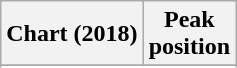<table class="wikitable plainrowheaders sortable">
<tr>
<th>Chart (2018)</th>
<th>Peak<br>position</th>
</tr>
<tr>
</tr>
<tr>
</tr>
</table>
